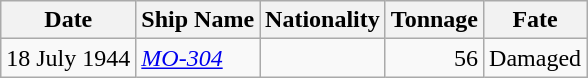<table class="wikitable sortable">
<tr>
<th>Date</th>
<th>Ship Name</th>
<th>Nationality</th>
<th>Tonnage</th>
<th>Fate</th>
</tr>
<tr>
<td align="right">18 July 1944</td>
<td align="left"><a href='#'><em>MO-304</em></a></td>
<td align="left"></td>
<td align="right">56</td>
<td align="left">Damaged</td>
</tr>
</table>
